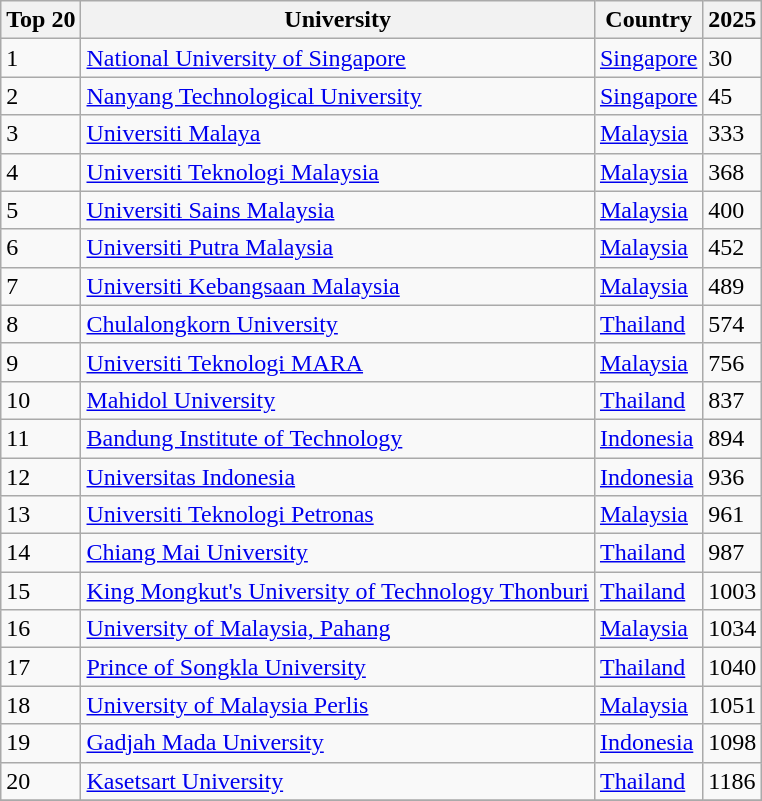<table class="wikitable sortable">
<tr>
<th>Top 20</th>
<th>University</th>
<th>Country</th>
<th>2025</th>
</tr>
<tr>
<td>1</td>
<td> <a href='#'>National University of Singapore</a></td>
<td><a href='#'>Singapore</a></td>
<td>30</td>
</tr>
<tr>
<td>2</td>
<td> <a href='#'>Nanyang Technological University</a></td>
<td><a href='#'>Singapore</a></td>
<td>45</td>
</tr>
<tr>
<td>3</td>
<td> <a href='#'>Universiti Malaya</a></td>
<td><a href='#'>Malaysia</a></td>
<td>333</td>
</tr>
<tr>
<td>4</td>
<td> <a href='#'>Universiti Teknologi Malaysia</a></td>
<td><a href='#'>Malaysia</a></td>
<td>368</td>
</tr>
<tr>
<td>5</td>
<td> <a href='#'>Universiti Sains Malaysia</a></td>
<td><a href='#'>Malaysia</a></td>
<td>400</td>
</tr>
<tr>
<td>6</td>
<td> <a href='#'>Universiti Putra Malaysia</a></td>
<td><a href='#'>Malaysia</a></td>
<td>452</td>
</tr>
<tr>
<td>7</td>
<td> <a href='#'>Universiti Kebangsaan Malaysia</a></td>
<td><a href='#'>Malaysia</a></td>
<td>489</td>
</tr>
<tr>
<td>8</td>
<td> <a href='#'>Chulalongkorn University</a></td>
<td><a href='#'>Thailand</a></td>
<td>574</td>
</tr>
<tr>
<td>9</td>
<td> <a href='#'>Universiti Teknologi MARA</a></td>
<td><a href='#'>Malaysia</a></td>
<td>756</td>
</tr>
<tr>
<td>10</td>
<td> <a href='#'>Mahidol University</a></td>
<td><a href='#'>Thailand</a></td>
<td>837</td>
</tr>
<tr>
<td>11</td>
<td> <a href='#'>Bandung Institute of Technology</a></td>
<td><a href='#'>Indonesia</a></td>
<td>894</td>
</tr>
<tr>
<td>12</td>
<td> <a href='#'>Universitas Indonesia</a></td>
<td><a href='#'>Indonesia</a></td>
<td>936</td>
</tr>
<tr>
<td>13</td>
<td> <a href='#'>Universiti Teknologi Petronas</a></td>
<td><a href='#'>Malaysia</a></td>
<td>961</td>
</tr>
<tr>
<td>14</td>
<td> <a href='#'>Chiang Mai University</a></td>
<td><a href='#'>Thailand</a></td>
<td>987</td>
</tr>
<tr>
<td>15</td>
<td> <a href='#'>King Mongkut's University of Technology Thonburi</a></td>
<td><a href='#'>Thailand</a></td>
<td>1003</td>
</tr>
<tr>
<td>16</td>
<td> <a href='#'>University of Malaysia, Pahang</a></td>
<td><a href='#'>Malaysia</a></td>
<td>1034</td>
</tr>
<tr>
<td>17</td>
<td> <a href='#'>Prince of Songkla University</a></td>
<td><a href='#'>Thailand</a></td>
<td>1040</td>
</tr>
<tr>
<td>18</td>
<td> <a href='#'>University of Malaysia Perlis</a></td>
<td><a href='#'>Malaysia</a></td>
<td>1051</td>
</tr>
<tr>
<td>19</td>
<td> <a href='#'>Gadjah Mada University</a></td>
<td><a href='#'>Indonesia</a></td>
<td>1098</td>
</tr>
<tr>
<td>20</td>
<td> <a href='#'>Kasetsart University</a></td>
<td><a href='#'>Thailand</a></td>
<td>1186</td>
</tr>
<tr>
</tr>
</table>
